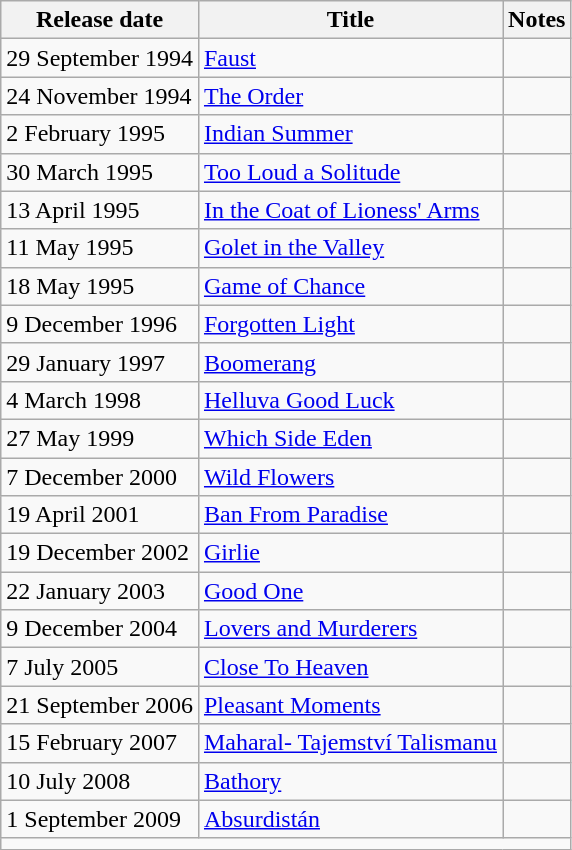<table class="wikitable sortable">
<tr>
<th>Release date</th>
<th>Title</th>
<th>Notes</th>
</tr>
<tr>
<td>29 September 1994</td>
<td><a href='#'>Faust</a></td>
<td></td>
</tr>
<tr>
<td>24 November 1994</td>
<td><a href='#'>The Order</a></td>
<td></td>
</tr>
<tr>
<td>2 February 1995</td>
<td><a href='#'>Indian Summer</a></td>
<td></td>
</tr>
<tr>
<td>30 March 1995</td>
<td><a href='#'>Too Loud a Solitude</a></td>
<td></td>
</tr>
<tr>
<td>13 April 1995</td>
<td><a href='#'>In the Coat of Lioness' Arms</a></td>
<td></td>
</tr>
<tr>
<td>11 May 1995</td>
<td><a href='#'>Golet in the Valley</a></td>
<td></td>
</tr>
<tr>
<td>18 May 1995</td>
<td><a href='#'>Game of Chance</a></td>
<td></td>
</tr>
<tr>
<td>9 December 1996</td>
<td><a href='#'>Forgotten Light</a></td>
<td></td>
</tr>
<tr>
<td>29 January 1997</td>
<td><a href='#'>Boomerang</a></td>
<td></td>
</tr>
<tr>
<td>4 March 1998</td>
<td><a href='#'>Helluva Good Luck</a></td>
<td></td>
</tr>
<tr>
<td>27 May  1999</td>
<td><a href='#'>Which Side Eden</a></td>
</tr>
<tr>
<td>7 December 2000</td>
<td><a href='#'>Wild Flowers</a></td>
<td></td>
</tr>
<tr>
<td>19 April 2001</td>
<td><a href='#'>Ban From Paradise </a></td>
<td></td>
</tr>
<tr>
<td>19 December 2002</td>
<td><a href='#'>Girlie</a></td>
<td></td>
</tr>
<tr>
<td>22 January 2003</td>
<td><a href='#'>Good One</a></td>
<td></td>
</tr>
<tr>
<td>9 December 2004</td>
<td><a href='#'>Lovers and Murderers</a></td>
<td></td>
</tr>
<tr>
<td>7 July 2005</td>
<td><a href='#'>Close To Heaven</a></td>
<td></td>
</tr>
<tr>
<td>21 September 2006</td>
<td><a href='#'>Pleasant Moments</a></td>
<td></td>
</tr>
<tr>
<td>15 February 2007</td>
<td><a href='#'>Maharal- Tajemství Talismanu</a></td>
<td></td>
</tr>
<tr>
<td>10 July 2008</td>
<td><a href='#'>Bathory</a></td>
<td></td>
</tr>
<tr>
<td>1 September 2009</td>
<td><a href='#'>Absurdistán</a></td>
<td></td>
</tr>
<tr>
<td colspan="3"></td>
</tr>
</table>
